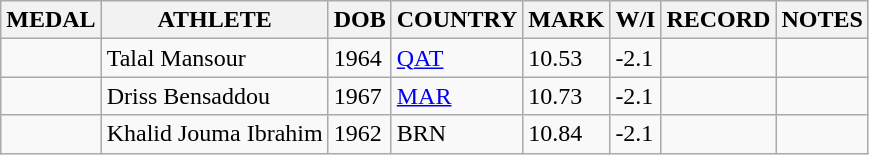<table class="wikitable">
<tr>
<th>MEDAL</th>
<th>ATHLETE</th>
<th>DOB</th>
<th>COUNTRY</th>
<th>MARK</th>
<th>W/I</th>
<th>RECORD</th>
<th>NOTES</th>
</tr>
<tr>
<td></td>
<td>Talal Mansour</td>
<td>1964</td>
<td><a href='#'>QAT</a></td>
<td>10.53</td>
<td>-2.1</td>
<td></td>
<td></td>
</tr>
<tr>
<td></td>
<td>Driss Bensaddou</td>
<td>1967</td>
<td><a href='#'>MAR</a></td>
<td>10.73</td>
<td>-2.1</td>
<td></td>
<td></td>
</tr>
<tr>
<td></td>
<td>Khalid Jouma Ibrahim</td>
<td>1962</td>
<td>BRN</td>
<td>10.84</td>
<td>-2.1</td>
<td></td>
<td></td>
</tr>
</table>
